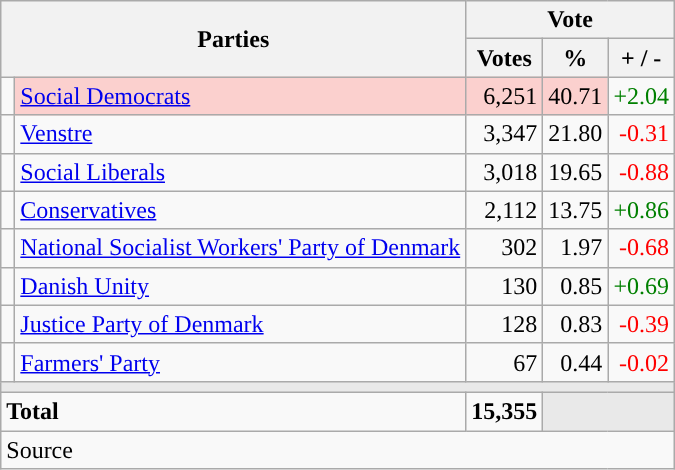<table class="wikitable" style="text-align:right;">
<tr>
<th style="text-align:centre;" rowspan="2" colspan="2" width="225">Parties</th>
<th colspan="3">Vote</th>
</tr>
<tr>
<th width="15">Votes</th>
<th width="15">%</th>
<th width="15">+ / -</th>
</tr>
<tr>
<td width="2" style="color:inherit;background:"></td>
<td bgcolor=#fbd0ce  align="left"><a href='#'>Social Democrats</a></td>
<td bgcolor=#fbd0ce>6,251</td>
<td bgcolor=#fbd0ce>40.71</td>
<td style=color:green;>+2.04</td>
</tr>
<tr>
<td width="2" style="color:inherit;background:"></td>
<td align="left"><a href='#'>Venstre</a></td>
<td>3,347</td>
<td>21.80</td>
<td style=color:red;>-0.31</td>
</tr>
<tr>
<td width="2" style="color:inherit;background:"></td>
<td align="left"><a href='#'>Social Liberals</a></td>
<td>3,018</td>
<td>19.65</td>
<td style=color:red;>-0.88</td>
</tr>
<tr>
<td width="2" style="color:inherit;background:"></td>
<td align="left"><a href='#'>Conservatives</a></td>
<td>2,112</td>
<td>13.75</td>
<td style=color:green;>+0.86</td>
</tr>
<tr>
<td width="2" style="color:inherit;background:"></td>
<td align="left"><a href='#'>National Socialist Workers' Party of Denmark</a></td>
<td>302</td>
<td>1.97</td>
<td style=color:red;>-0.68</td>
</tr>
<tr>
<td width="2" style="color:inherit;background:"></td>
<td align="left"><a href='#'>Danish Unity</a></td>
<td>130</td>
<td>0.85</td>
<td style=color:green;>+0.69</td>
</tr>
<tr>
<td width="2" style="color:inherit;background:"></td>
<td align="left"><a href='#'>Justice Party of Denmark</a></td>
<td>128</td>
<td>0.83</td>
<td style=color:red;>-0.39</td>
</tr>
<tr>
<td width="2" style="color:inherit;background:"></td>
<td align="left"><a href='#'>Farmers' Party</a></td>
<td>67</td>
<td>0.44</td>
<td style=color:red;>-0.02</td>
</tr>
<tr>
<td colspan="7" bgcolor="#E9E9E9"></td>
</tr>
<tr>
<td align="left" colspan="2"><strong>Total</strong></td>
<td><strong>15,355</strong></td>
<td bgcolor="#E9E9E9" colspan="2"></td>
</tr>
<tr>
<td align="left" colspan="6">Source</td>
</tr>
</table>
